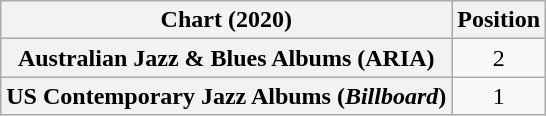<table class="wikitable sortable plainrowheaders" style="text-align:center;">
<tr>
<th scope="col">Chart (2020)</th>
<th scope="col">Position</th>
</tr>
<tr>
<th scope="row">Australian Jazz & Blues Albums (ARIA)</th>
<td>2</td>
</tr>
<tr>
<th scope="row">US Contemporary Jazz Albums (<em>Billboard</em>)</th>
<td>1</td>
</tr>
</table>
